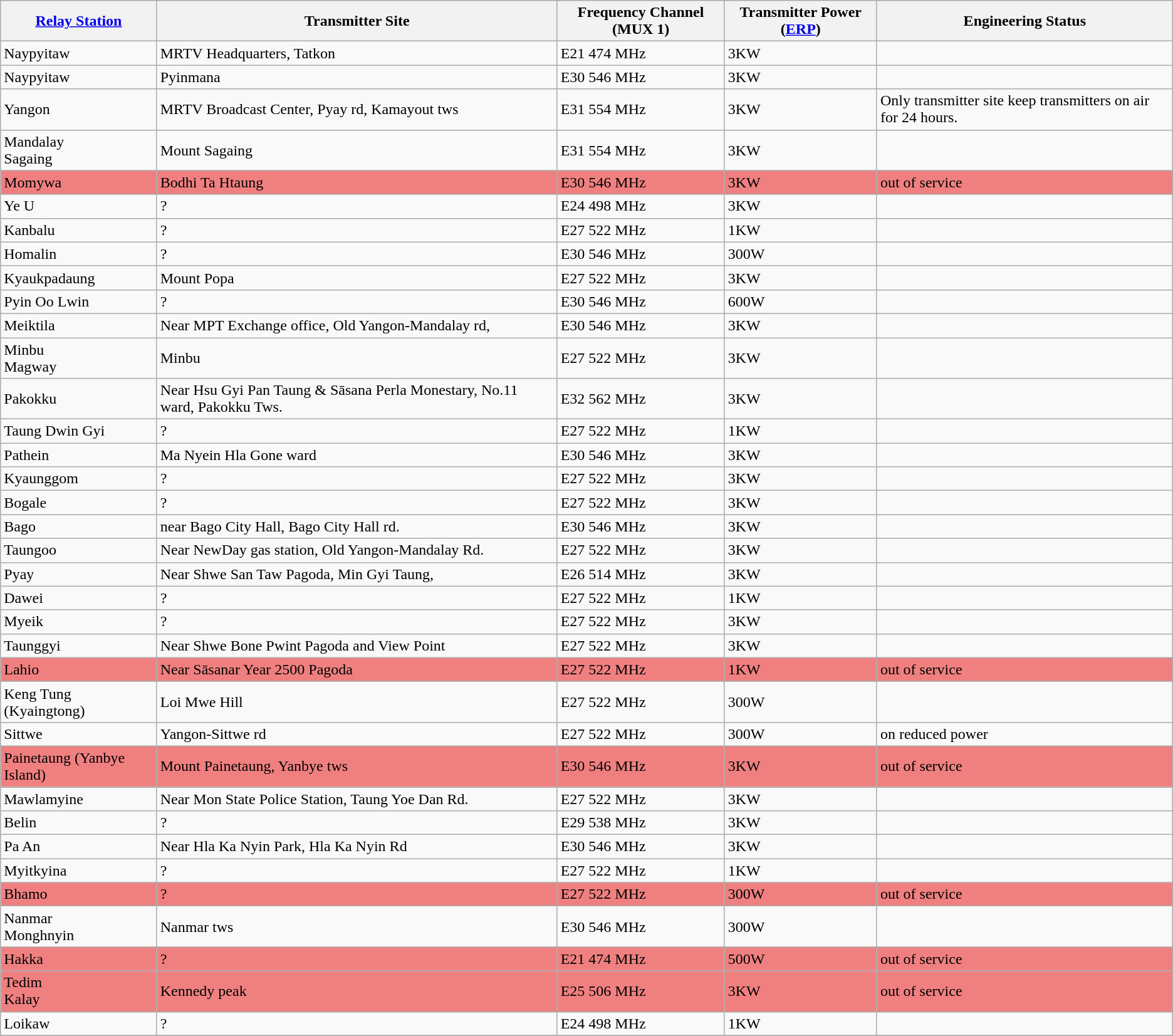<table class="wikitable">
<tr>
<th><a href='#'>Relay Station</a></th>
<th>Transmitter Site</th>
<th>Frequency Channel (MUX 1)</th>
<th>Transmitter Power (<a href='#'>ERP</a>)</th>
<th>Engineering Status</th>
</tr>
<tr>
<td>Naypyitaw</td>
<td>MRTV Headquarters, Tatkon</td>
<td>E21 474 MHz</td>
<td>3KW</td>
<td></td>
</tr>
<tr>
<td>Naypyitaw</td>
<td>Pyinmana</td>
<td>E30 546 MHz</td>
<td>3KW</td>
<td></td>
</tr>
<tr>
<td>Yangon</td>
<td>MRTV Broadcast Center, Pyay rd, Kamayout tws</td>
<td>E31 554 MHz</td>
<td>3KW</td>
<td>Only transmitter site keep transmitters on air for 24 hours.</td>
</tr>
<tr>
<td>Mandalay<br>Sagaing</td>
<td>Mount Sagaing</td>
<td>E31 554 MHz</td>
<td>3KW</td>
<td></td>
</tr>
<tr bgcolor=#F08080>
<td>Momywa</td>
<td>Bodhi Ta Htaung</td>
<td>E30 546 MHz</td>
<td>3KW</td>
<td>out of service</td>
</tr>
<tr>
<td>Ye U</td>
<td>?</td>
<td>E24 498 MHz</td>
<td>3KW</td>
<td></td>
</tr>
<tr>
<td>Kanbalu</td>
<td>?</td>
<td>E27 522 MHz</td>
<td>1KW</td>
<td></td>
</tr>
<tr>
<td>Homalin</td>
<td>?</td>
<td>E30 546 MHz</td>
<td>300W</td>
<td></td>
</tr>
<tr>
<td>Kyaukpadaung</td>
<td>Mount Popa</td>
<td>E27 522 MHz</td>
<td>3KW</td>
<td></td>
</tr>
<tr>
<td>Pyin Oo Lwin</td>
<td>?</td>
<td>E30 546 MHz</td>
<td>600W</td>
<td></td>
</tr>
<tr>
<td>Meiktila</td>
<td>Near MPT Exchange office, Old Yangon-Mandalay rd,</td>
<td>E30 546 MHz</td>
<td>3KW</td>
<td></td>
</tr>
<tr>
<td>Minbu<br>Magway</td>
<td>Minbu</td>
<td>E27 522 MHz</td>
<td>3KW</td>
<td></td>
</tr>
<tr>
<td>Pakokku</td>
<td>Near Hsu Gyi Pan Taung & Sāsana Perla Monestary, No.11 ward, Pakokku Tws.</td>
<td>E32 562 MHz</td>
<td>3KW</td>
<td></td>
</tr>
<tr>
<td>Taung Dwin Gyi</td>
<td>?</td>
<td>E27 522 MHz</td>
<td>1KW</td>
<td></td>
</tr>
<tr>
<td>Pathein</td>
<td>Ma Nyein Hla Gone ward</td>
<td>E30 546 MHz</td>
<td>3KW</td>
<td></td>
</tr>
<tr>
<td>Kyaunggom</td>
<td>?</td>
<td>E27 522 MHz</td>
<td>3KW</td>
<td></td>
</tr>
<tr>
<td>Bogale</td>
<td>?</td>
<td>E27 522 MHz</td>
<td>3KW</td>
<td></td>
</tr>
<tr>
<td>Bago</td>
<td>near Bago City Hall, Bago City Hall rd.</td>
<td>E30 546 MHz</td>
<td>3KW</td>
<td></td>
</tr>
<tr>
<td>Taungoo</td>
<td>Near NewDay gas station, Old Yangon-Mandalay Rd.</td>
<td>E27 522 MHz</td>
<td>3KW</td>
<td></td>
</tr>
<tr>
<td>Pyay</td>
<td>Near Shwe San Taw Pagoda, Min Gyi Taung,</td>
<td>E26 514 MHz</td>
<td>3KW</td>
<td></td>
</tr>
<tr>
<td>Dawei</td>
<td>?</td>
<td>E27 522 MHz</td>
<td>1KW</td>
<td></td>
</tr>
<tr>
<td>Myeik</td>
<td>?</td>
<td>E27 522 MHz</td>
<td>3KW</td>
<td></td>
</tr>
<tr>
<td>Taunggyi</td>
<td>Near Shwe Bone Pwint Pagoda and View Point</td>
<td>E27 522 MHz</td>
<td>3KW</td>
<td></td>
</tr>
<tr bgcolor=#F08080>
<td>Lahio</td>
<td>Near Sāsanar Year 2500 Pagoda</td>
<td>E27 522 MHz</td>
<td>1KW</td>
<td>out of service</td>
</tr>
<tr>
<td>Keng Tung (Kyaingtong)</td>
<td>Loi Mwe Hill</td>
<td>E27 522 MHz</td>
<td>300W</td>
<td></td>
</tr>
<tr>
<td>Sittwe</td>
<td>Yangon-Sittwe rd</td>
<td>E27 522 MHz</td>
<td>300W</td>
<td>on reduced power</td>
</tr>
<tr bgcolor=#F08080>
<td>Painetaung (Yanbye Island)</td>
<td>Mount Painetaung, Yanbye tws</td>
<td>E30 546 MHz</td>
<td>3KW</td>
<td>out of service</td>
</tr>
<tr>
<td>Mawlamyine</td>
<td>Near Mon State Police Station, Taung Yoe Dan Rd.</td>
<td>E27 522 MHz</td>
<td>3KW</td>
<td></td>
</tr>
<tr>
<td>Belin</td>
<td>?</td>
<td>E29 538 MHz</td>
<td>3KW</td>
<td></td>
</tr>
<tr>
<td>Pa An</td>
<td>Near Hla Ka Nyin Park, Hla Ka Nyin Rd</td>
<td>E30 546 MHz</td>
<td>3KW</td>
<td></td>
</tr>
<tr>
<td>Myitkyina</td>
<td>?</td>
<td>E27 522 MHz</td>
<td>1KW</td>
<td></td>
</tr>
<tr bgcolor=#F08080>
<td>Bhamo</td>
<td>?</td>
<td>E27 522 MHz</td>
<td>300W</td>
<td>out of service</td>
</tr>
<tr>
<td>Nanmar<br>Monghnyin</td>
<td>Nanmar tws</td>
<td>E30 546 MHz</td>
<td>300W</td>
<td></td>
</tr>
<tr bgcolor=#F08080>
<td>Hakka</td>
<td>?</td>
<td>E21 474 MHz</td>
<td>500W</td>
<td>out of service</td>
</tr>
<tr bgcolor=#F08080>
<td>Tedim<br>Kalay</td>
<td>Kennedy peak</td>
<td>E25 506 MHz</td>
<td>3KW</td>
<td>out of service</td>
</tr>
<tr>
<td>Loikaw</td>
<td>?</td>
<td>E24 498 MHz</td>
<td>1KW</td>
<td></td>
</tr>
<tr>
</tr>
</table>
